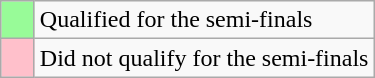<table class="wikitable">
<tr>
<td width=15px bgcolor="#98fb98"></td>
<td>Qualified for the semi-finals</td>
</tr>
<tr>
<td width=15px bgcolor=pink></td>
<td>Did not qualify for the semi-finals</td>
</tr>
</table>
